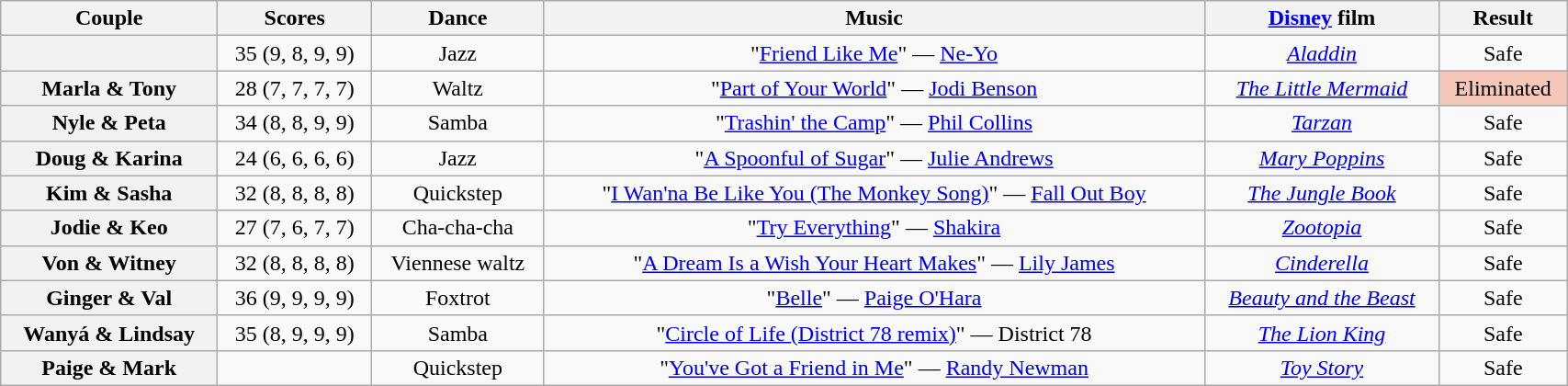<table class="wikitable sortable" style="text-align:center; width:90%">
<tr>
<th scope="col">Couple</th>
<th scope="col">Scores</th>
<th scope="col" class="unsortable">Dance</th>
<th scope="col" class="unsortable">Music</th>
<th scope="col" class="unsortable"><a href='#'>Disney</a> film</th>
<th scope="col" class="unsortable">Result</th>
</tr>
<tr>
<th scope="row"></th>
<td>35 (9, 8, 9, 9)</td>
<td>Jazz</td>
<td>"<a href='#'>Friend Like Me</a>" — <a href='#'>Ne-Yo</a></td>
<td><em><a href='#'>Aladdin</a></em></td>
<td>Safe</td>
</tr>
<tr>
<th scope="row">Marla & Tony</th>
<td>28 (7, 7, 7, 7)</td>
<td>Waltz</td>
<td>"<a href='#'>Part of Your World</a>" — <a href='#'>Jodi Benson</a></td>
<td><em><a href='#'>The Little Mermaid</a></em></td>
<td bgcolor=f4c7b8>Eliminated</td>
</tr>
<tr>
<th scope="row">Nyle & Peta</th>
<td>34 (8, 8, 9, 9)</td>
<td>Samba</td>
<td>"<a href='#'>Trashin' the Camp</a>" — <a href='#'>Phil Collins</a></td>
<td><em><a href='#'>Tarzan</a></em></td>
<td>Safe</td>
</tr>
<tr>
<th scope="row">Doug & Karina</th>
<td>24 (6, 6, 6, 6)</td>
<td>Jazz</td>
<td>"<a href='#'>A Spoonful of Sugar</a>" — <a href='#'>Julie Andrews</a></td>
<td><em><a href='#'>Mary Poppins</a></em></td>
<td>Safe</td>
</tr>
<tr>
<th scope="row">Kim & Sasha</th>
<td>32 (8, 8, 8, 8)</td>
<td>Quickstep</td>
<td>"<a href='#'>I Wan'na Be Like You (The Monkey Song)</a>" — <a href='#'>Fall Out Boy</a></td>
<td><em><a href='#'>The Jungle Book</a></em></td>
<td>Safe</td>
</tr>
<tr>
<th scope="row">Jodie & Keo</th>
<td>27 (7, 6, 7, 7)</td>
<td>Cha-cha-cha</td>
<td>"<a href='#'>Try Everything</a>" — <a href='#'>Shakira</a></td>
<td><em><a href='#'>Zootopia</a></em></td>
<td>Safe</td>
</tr>
<tr>
<th scope="row">Von & Witney</th>
<td>32 (8, 8, 8, 8)</td>
<td>Viennese waltz</td>
<td>"<a href='#'>A Dream Is a Wish Your Heart Makes</a>" — <a href='#'>Lily James</a></td>
<td><em><a href='#'>Cinderella</a></em></td>
<td>Safe</td>
</tr>
<tr>
<th scope="row">Ginger & Val</th>
<td>36 (9, 9, 9, 9)</td>
<td>Foxtrot</td>
<td>"<a href='#'>Belle</a>" — <a href='#'>Paige O'Hara</a></td>
<td><em><a href='#'>Beauty and the Beast</a></em></td>
<td>Safe</td>
</tr>
<tr>
<th scope="row">Wanyá & Lindsay</th>
<td>35 (8, 9, 9, 9)</td>
<td>Samba</td>
<td>"<a href='#'>Circle of Life (District 78 remix)</a>" — District 78</td>
<td><em><a href='#'>The Lion King</a></em></td>
<td>Safe</td>
</tr>
<tr>
<th scope="row">Paige & Mark</th>
<td></td>
<td>Quickstep</td>
<td>"<a href='#'>You've Got a Friend in Me</a>" — <a href='#'>Randy Newman</a></td>
<td><em><a href='#'>Toy Story</a></em></td>
<td>Safe</td>
</tr>
</table>
